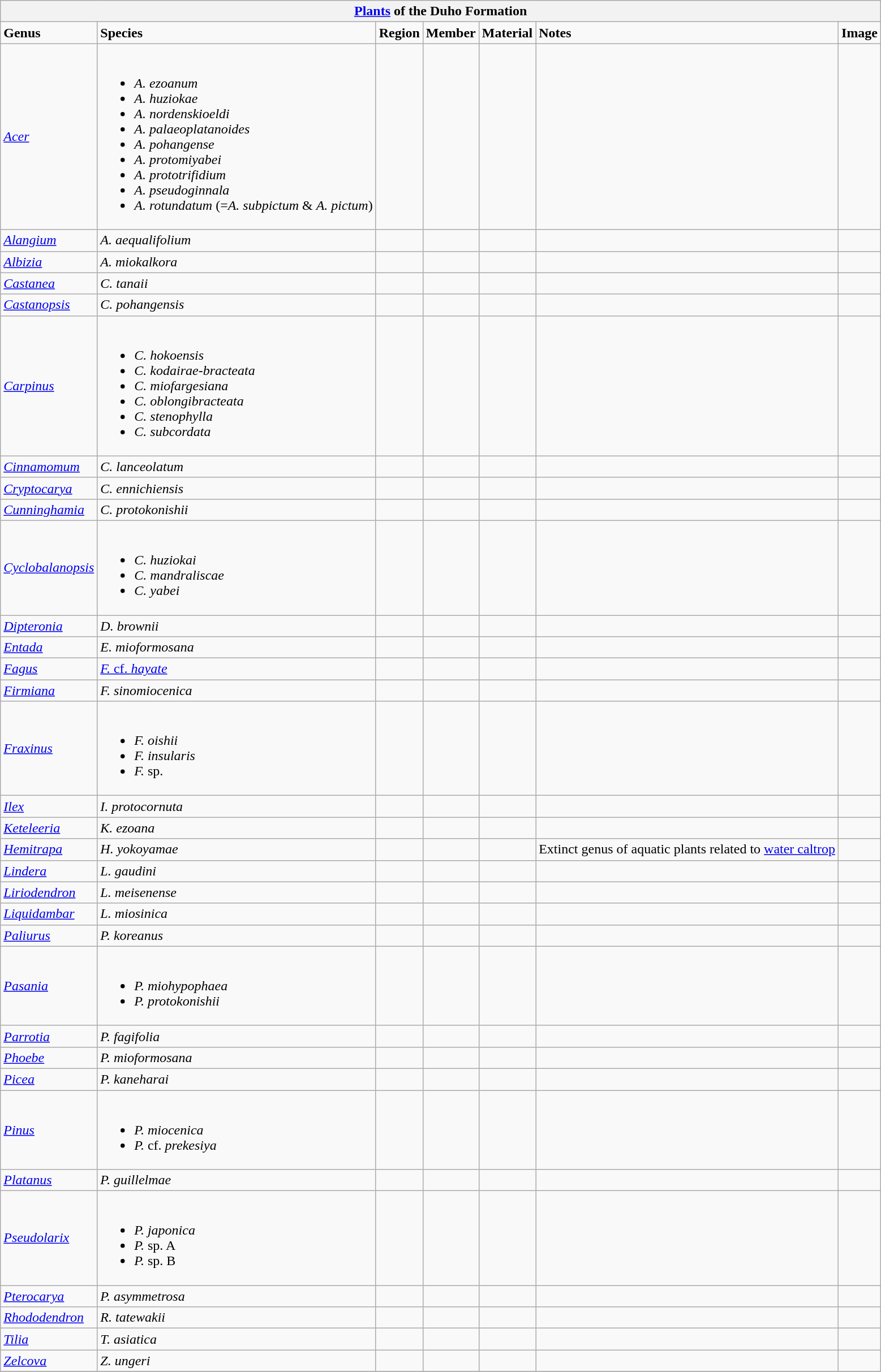<table class="wikitable">
<tr>
<th colspan="7"><a href='#'>Plants</a> of the Duho Formation</th>
</tr>
<tr>
<td><strong>Genus</strong></td>
<td><strong>Species</strong></td>
<td><strong>Region</strong></td>
<td><strong>Member</strong></td>
<td><strong>Material</strong></td>
<td><strong>Notes</strong></td>
<td><strong>Image</strong></td>
</tr>
<tr>
<td><em><a href='#'>Acer</a></em></td>
<td><br><ul><li><em>A. ezoanum</em></li><li><em>A. huziokae</em></li><li><em>A. nordenskioeldi</em></li><li><em>A. palaeoplatanoides</em></li><li><em>A. pohangense</em></li><li><em>A. protomiyabei</em></li><li><em>A. prototrifidium</em></li><li><em>A. pseudoginnala</em></li><li><em>A. rotundatum</em> (=<em>A. subpictum</em> & <em>A. pictum</em>)</li></ul></td>
<td></td>
<td></td>
<td></td>
<td></td>
<td></td>
</tr>
<tr>
<td><em><a href='#'>Alangium</a></em></td>
<td><em>A. aequalifolium</em></td>
<td></td>
<td></td>
<td></td>
<td></td>
<td></td>
</tr>
<tr>
<td><em><a href='#'>Albizia</a></em></td>
<td><em>A. miokalkora</em></td>
<td></td>
<td></td>
<td></td>
<td></td>
<td></td>
</tr>
<tr>
<td><em><a href='#'>Castanea</a></em></td>
<td><em>C. tanaii</em></td>
<td></td>
<td></td>
<td></td>
<td></td>
<td></td>
</tr>
<tr>
<td><em><a href='#'>Castanopsis</a></em></td>
<td><em>C. pohangensis</em></td>
<td></td>
<td></td>
<td></td>
<td></td>
<td></td>
</tr>
<tr>
<td><em><a href='#'>Carpinus</a></em></td>
<td><br><ul><li><em>C. hokoensis</em></li><li><em>C. kodairae-bracteata</em></li><li><em>C. miofargesiana</em></li><li><em>C. oblongibracteata</em></li><li><em>C. stenophylla</em></li><li><em>C. subcordata</em></li></ul></td>
<td></td>
<td></td>
<td></td>
<td></td>
<td></td>
</tr>
<tr>
<td><em><a href='#'>Cinnamomum</a></em></td>
<td><em>C. lanceolatum</em></td>
<td></td>
<td></td>
<td></td>
<td></td>
<td></td>
</tr>
<tr>
<td><em><a href='#'>Cryptocarya</a></em></td>
<td><em>C. ennichiensis</em></td>
<td></td>
<td></td>
<td></td>
<td></td>
<td></td>
</tr>
<tr>
<td><em><a href='#'>Cunninghamia</a></em></td>
<td><em>C. protokonishii</em></td>
<td></td>
<td></td>
<td></td>
<td></td>
<td></td>
</tr>
<tr>
<td><em><a href='#'>Cyclobalanopsis</a></em></td>
<td><br><ul><li><em>C. huziokai</em></li><li><em>C. mandraliscae</em></li><li><em>C. yabei</em></li></ul></td>
<td></td>
<td></td>
<td></td>
<td></td>
<td></td>
</tr>
<tr>
<td><em><a href='#'>Dipteronia</a></em></td>
<td><em>D. brownii</em></td>
<td></td>
<td></td>
<td></td>
<td></td>
<td></td>
</tr>
<tr>
<td><em><a href='#'>Entada</a></em></td>
<td><em>E. mioformosana</em></td>
<td></td>
<td></td>
<td></td>
<td></td>
<td></td>
</tr>
<tr>
<td><em><a href='#'>Fagus</a></em></td>
<td><a href='#'><em>F.</em> cf. <em>hayate</em></a></td>
<td></td>
<td></td>
<td></td>
<td></td>
<td></td>
</tr>
<tr>
<td><em><a href='#'>Firmiana</a></em></td>
<td><em>F. sinomiocenica</em></td>
<td></td>
<td></td>
<td></td>
<td></td>
<td></td>
</tr>
<tr>
<td><em><a href='#'>Fraxinus</a></em></td>
<td><br><ul><li><em>F. oishii</em></li><li><em>F. insularis</em></li><li><em>F.</em> sp.</li></ul></td>
<td></td>
<td></td>
<td></td>
<td></td>
<td></td>
</tr>
<tr>
<td><em><a href='#'>Ilex</a></em></td>
<td><em>I. protocornuta</em></td>
<td></td>
<td></td>
<td></td>
<td></td>
<td></td>
</tr>
<tr>
<td><em><a href='#'>Keteleeria</a></em></td>
<td><em>K. ezoana</em></td>
<td></td>
<td></td>
<td></td>
<td></td>
<td></td>
</tr>
<tr>
<td><em><a href='#'>Hemitrapa</a></em></td>
<td><em>H. yokoyamae</em></td>
<td></td>
<td></td>
<td></td>
<td>Extinct genus of aquatic plants related to <a href='#'>water caltrop</a></td>
<td></td>
</tr>
<tr>
<td><em><a href='#'>Lindera</a></em></td>
<td><em>L. gaudini</em></td>
<td></td>
<td></td>
<td></td>
<td></td>
<td></td>
</tr>
<tr>
<td><em><a href='#'>Liriodendron</a></em></td>
<td><em>L. meisenense</em></td>
<td></td>
<td></td>
<td></td>
<td></td>
<td></td>
</tr>
<tr>
<td><em><a href='#'>Liquidambar</a></em></td>
<td><em>L. miosinica</em></td>
<td></td>
<td></td>
<td></td>
<td></td>
<td></td>
</tr>
<tr>
<td><em><a href='#'>Paliurus</a></em></td>
<td><em>P. koreanus</em></td>
<td></td>
<td></td>
<td></td>
<td></td>
<td></td>
</tr>
<tr>
<td><em><a href='#'>Pasania</a></em></td>
<td><br><ul><li><em>P. miohypophaea</em></li><li><em>P. protokonishii</em></li></ul></td>
<td></td>
<td></td>
<td></td>
<td></td>
<td></td>
</tr>
<tr>
<td><em><a href='#'>Parrotia</a></em></td>
<td><em>P. fagifolia</em></td>
<td></td>
<td></td>
<td></td>
<td></td>
<td></td>
</tr>
<tr>
<td><em><a href='#'>Phoebe</a></em></td>
<td><em>P. mioformosana</em></td>
<td></td>
<td></td>
<td></td>
<td></td>
<td></td>
</tr>
<tr>
<td><em><a href='#'>Picea</a></em></td>
<td><em>P. kaneharai</em></td>
<td></td>
<td></td>
<td></td>
<td></td>
<td></td>
</tr>
<tr>
<td><em><a href='#'>Pinus</a></em></td>
<td><br><ul><li><em>P. miocenica</em></li><li><em>P.</em> cf. <em>prekesiya</em></li></ul></td>
<td></td>
<td></td>
<td></td>
<td></td>
<td></td>
</tr>
<tr>
<td><em><a href='#'>Platanus</a></em></td>
<td><em>P. guillelmae</em></td>
<td></td>
<td></td>
<td></td>
<td></td>
<td></td>
</tr>
<tr>
<td><em><a href='#'>Pseudolarix</a></em></td>
<td><br><ul><li><em>P. japonica</em></li><li><em>P.</em> sp. A</li><li><em>P.</em> sp. B</li></ul></td>
<td></td>
<td></td>
<td></td>
<td></td>
<td></td>
</tr>
<tr>
<td><em><a href='#'>Pterocarya</a></em></td>
<td><em>P. asymmetrosa</em></td>
<td></td>
<td></td>
<td></td>
<td></td>
<td></td>
</tr>
<tr>
<td><em><a href='#'>Rhododendron</a></em></td>
<td><em>R. tatewakii</em></td>
<td></td>
<td></td>
<td></td>
<td></td>
<td></td>
</tr>
<tr>
<td><em><a href='#'>Tilia</a></em></td>
<td><em>T. asiatica</em></td>
<td></td>
<td></td>
<td></td>
<td></td>
<td></td>
</tr>
<tr>
<td><em><a href='#'>Zelcova</a></em></td>
<td><em>Z. ungeri</em></td>
<td></td>
<td></td>
<td></td>
<td></td>
<td></td>
</tr>
<tr>
</tr>
</table>
